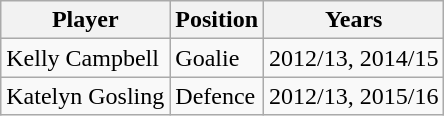<table class="wikitable sortable">
<tr>
<th>Player</th>
<th>Position</th>
<th>Years</th>
</tr>
<tr>
<td>Kelly Campbell</td>
<td>Goalie</td>
<td>2012/13, 2014/15</td>
</tr>
<tr>
<td>Katelyn Gosling</td>
<td>Defence</td>
<td>2012/13, 2015/16</td>
</tr>
</table>
